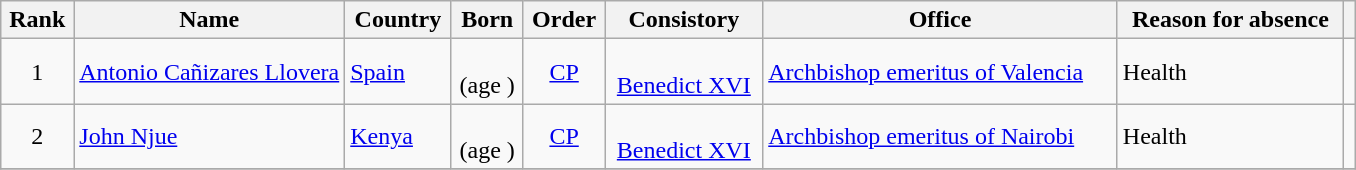<table class="wikitable sortable" style="text-align:center">
<tr>
<th scope="col">Rank</th>
<th scope="col" width="20%">Name</th>
<th scope="col">Country</th>
<th scope="col">Born</th>
<th scope="col">Order</th>
<th scope="col">Consistory</th>
<th scope="col">Office</th>
<th scope="col" class="unsortable">Reason for absence</th>
<th scope="col" class="unsortable"></th>
</tr>
<tr>
<td>1 </td>
<td scope="row" style="text-align:left" data-sort-value="Canizares Llovera, Antonio"><a href='#'>Antonio Cañizares Llovera</a></td>
<td style="text-align:left"><a href='#'>Spain</a></td>
<td><br>(age )</td>
<td data-sort-value="2"><a href='#'>CP</a></td>
<td><br><a href='#'>Benedict XVI</a></td>
<td style="text-align:left"><a href='#'>Archbishop emeritus of Valencia</a></td>
<td style="text-align:left">Health</td>
<td></td>
</tr>
<tr>
<td>2 </td>
<td scope="row" style="text-align:left" data-sort-value="Njue, John"><a href='#'>John Njue</a></td>
<td style="text-align:left"><a href='#'>Kenya</a></td>
<td><br>(age )</td>
<td data-sort-value="2"><a href='#'>CP</a></td>
<td><br><a href='#'>Benedict XVI</a></td>
<td style="text-align:left"><a href='#'>Archbishop emeritus of Nairobi</a></td>
<td style="text-align:left">Health</td>
<td></td>
</tr>
<tr>
</tr>
</table>
